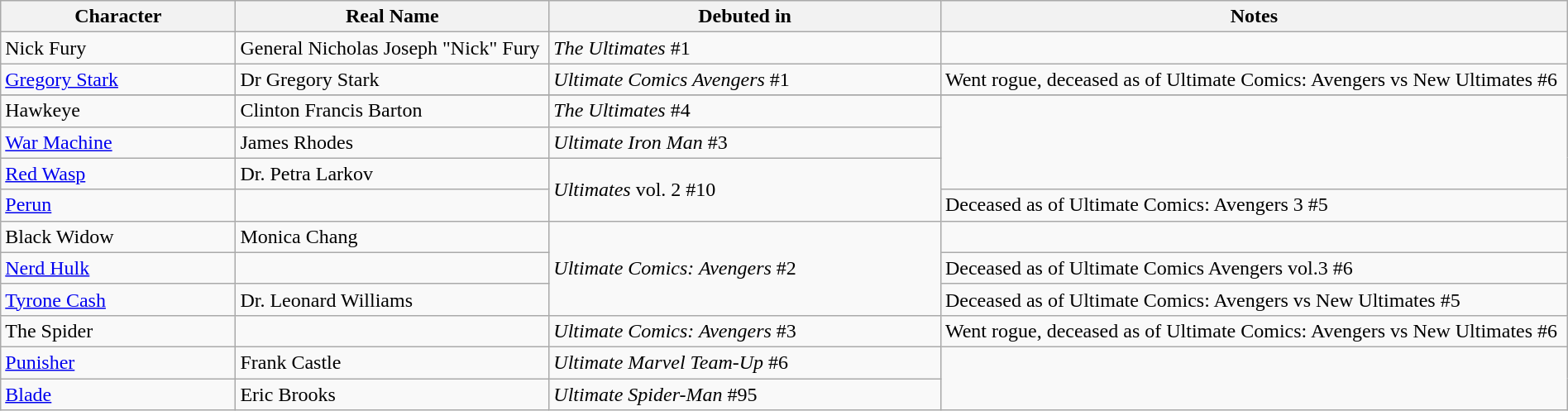<table class="wikitable" width=100%>
<tr>
<th width=15%>Character</th>
<th width=20%>Real Name</th>
<th width=25%>Debuted in</th>
<th width=40%>Notes</th>
</tr>
<tr>
<td>Nick Fury</td>
<td>General Nicholas Joseph "Nick" Fury</td>
<td><em>The Ultimates</em> #1</td>
<td></td>
</tr>
<tr>
<td><a href='#'>Gregory Stark</a></td>
<td>Dr Gregory Stark</td>
<td><em>Ultimate Comics Avengers</em>  #1</td>
<td>Went rogue, deceased as of Ultimate Comics: Avengers vs New Ultimates #6</td>
</tr>
<tr>
</tr>
<tr>
<td>Hawkeye</td>
<td>Clinton Francis Barton</td>
<td><em>The Ultimates</em> #4</td>
<td rowspan=3></td>
</tr>
<tr>
<td><a href='#'>War Machine</a></td>
<td>James Rhodes</td>
<td><em>Ultimate Iron Man</em> #3</td>
</tr>
<tr>
<td><a href='#'>Red Wasp</a></td>
<td>Dr. Petra Larkov</td>
<td rowspan=2><em>Ultimates</em> vol. 2 #10</td>
</tr>
<tr>
<td><a href='#'>Perun</a></td>
<td></td>
<td>Deceased as of Ultimate Comics: Avengers 3 #5</td>
</tr>
<tr>
<td>Black Widow</td>
<td>Monica Chang</td>
<td rowspan=3><em>Ultimate Comics: Avengers</em> #2</td>
</tr>
<tr>
<td><a href='#'>Nerd Hulk</a></td>
<td></td>
<td>Deceased as of Ultimate Comics Avengers vol.3 #6</td>
</tr>
<tr>
<td><a href='#'>Tyrone Cash</a></td>
<td>Dr. Leonard Williams</td>
<td>Deceased as of Ultimate Comics: Avengers vs New Ultimates #5</td>
</tr>
<tr>
<td>The Spider</td>
<td></td>
<td><em>Ultimate Comics: Avengers</em> #3</td>
<td>Went rogue, deceased as of Ultimate Comics: Avengers vs New Ultimates #6</td>
</tr>
<tr>
<td><a href='#'>Punisher</a></td>
<td>Frank Castle</td>
<td><em>Ultimate Marvel Team-Up</em> #6</td>
<td rowspan=2></td>
</tr>
<tr>
<td><a href='#'>Blade</a></td>
<td>Eric Brooks</td>
<td><em>Ultimate Spider-Man</em> #95</td>
</tr>
</table>
